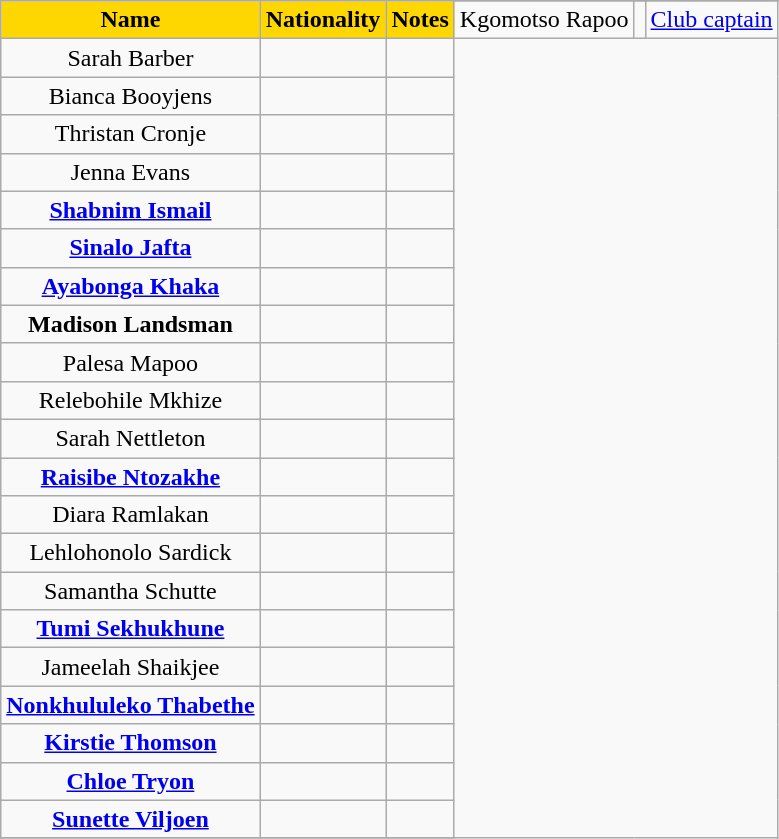<table class="wikitable sortable">
<tr>
<th style="background:#FFD700; color:black" scope="col" rowspan="2">Name</th>
<th style="background:#FFD700; color:black" scope="col" rowspan="2">Nationality</th>
<th style="background:#FFD700; color:black" scope="col" rowspan="2">Notes</th>
</tr>
<tr>
<td style="text-align:center">Kgomotso Rapoo</td>
<td></td>
<td><a href='#'>Club captain</a></td>
</tr>
<tr>
<td style="text-align:center">Sarah Barber</td>
<td></td>
<td></td>
</tr>
<tr>
<td style="text-align:center">Bianca Booyjens</td>
<td></td>
<td></td>
</tr>
<tr>
<td style="text-align:center">Thristan Cronje</td>
<td></td>
<td></td>
</tr>
<tr>
<td style="text-align:center">Jenna Evans</td>
<td></td>
<td></td>
</tr>
<tr>
<td style="text-align:center"><strong><a href='#'>Shabnim Ismail</a></strong></td>
<td></td>
<td></td>
</tr>
<tr>
<td style="text-align:center"><strong><a href='#'>Sinalo Jafta</a></strong></td>
<td></td>
<td></td>
</tr>
<tr>
<td style="text-align:center"><strong><a href='#'>Ayabonga Khaka</a></strong></td>
<td></td>
<td></td>
</tr>
<tr>
<td style="text-align:center"><strong>Madison Landsman</strong></td>
<td></td>
<td></td>
</tr>
<tr>
<td style="text-align:center">Palesa Mapoo</td>
<td></td>
<td></td>
</tr>
<tr>
<td style="text-align:center">Relebohile Mkhize</td>
<td></td>
<td></td>
</tr>
<tr>
<td style="text-align:center">Sarah Nettleton</td>
<td></td>
<td></td>
</tr>
<tr>
<td style="text-align:center"><strong><a href='#'>Raisibe Ntozakhe</a></strong></td>
<td></td>
<td></td>
</tr>
<tr>
<td style="text-align:center">Diara Ramlakan</td>
<td></td>
<td></td>
</tr>
<tr>
<td style="text-align:center">Lehlohonolo Sardick</td>
<td></td>
<td></td>
</tr>
<tr>
<td style="text-align:center">Samantha Schutte</td>
<td></td>
<td></td>
</tr>
<tr>
<td style="text-align:center"><strong><a href='#'>Tumi Sekhukhune</a></strong></td>
<td></td>
<td></td>
</tr>
<tr>
<td style="text-align:center">Jameelah Shaikjee</td>
<td></td>
<td></td>
</tr>
<tr>
<td style="text-align:center"><strong><a href='#'>Nonkhululeko Thabethe</a></strong></td>
<td></td>
<td></td>
</tr>
<tr>
<td style="text-align:center"><strong><a href='#'>Kirstie Thomson</a></strong></td>
<td></td>
<td></td>
</tr>
<tr>
<td style="text-align:center"><strong><a href='#'>Chloe Tryon</a></strong></td>
<td></td>
<td></td>
</tr>
<tr>
<td style="text-align:center"><strong><a href='#'>Sunette Viljoen</a></strong></td>
<td></td>
<td></td>
</tr>
<tr>
</tr>
</table>
